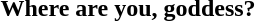<table>
<tr>
<td><br></td>
<td><br><strong>Where are you, goddess?</strong></td>
</tr>
<tr>
<td><br></td>
<td><br></td>
</tr>
<tr>
</tr>
</table>
